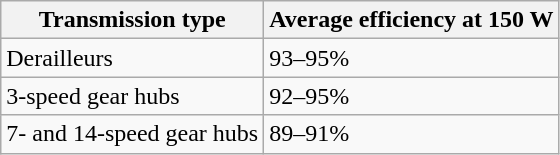<table class="wikitable">
<tr>
<th>Transmission type</th>
<th>Average efficiency at 150 W</th>
</tr>
<tr>
<td>Derailleurs</td>
<td>93–95%</td>
</tr>
<tr>
<td>3-speed gear hubs</td>
<td>92–95%</td>
</tr>
<tr>
<td>7- and 14-speed gear hubs</td>
<td>89–91%</td>
</tr>
</table>
